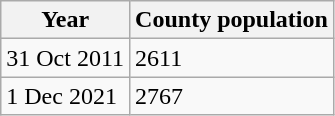<table class="wikitable">
<tr>
<th>Year</th>
<th>County population</th>
</tr>
<tr>
<td>31 Oct 2011</td>
<td>2611</td>
</tr>
<tr>
<td>1 Dec 2021</td>
<td>2767</td>
</tr>
</table>
